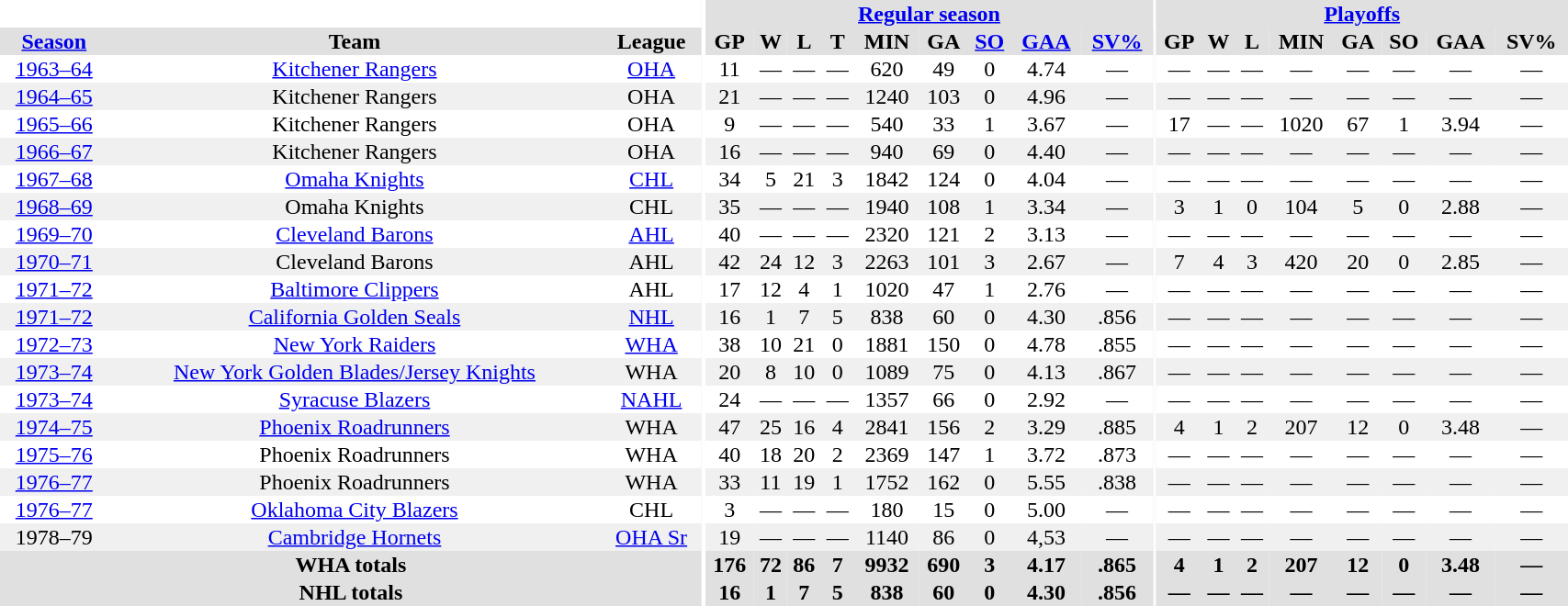<table border="0" cellpadding="1" cellspacing="0" style="width:90%; text-align:center;">
<tr bgcolor="#e0e0e0">
<th colspan="3" bgcolor="#ffffff"></th>
<th rowspan="99" bgcolor="#ffffff"></th>
<th colspan="9" bgcolor="#e0e0e0"><a href='#'>Regular season</a></th>
<th rowspan="99" bgcolor="#ffffff"></th>
<th colspan="8" bgcolor="#e0e0e0"><a href='#'>Playoffs</a></th>
</tr>
<tr bgcolor="#e0e0e0">
<th><a href='#'>Season</a></th>
<th>Team</th>
<th>League</th>
<th>GP</th>
<th>W</th>
<th>L</th>
<th>T</th>
<th>MIN</th>
<th>GA</th>
<th><a href='#'>SO</a></th>
<th><a href='#'>GAA</a></th>
<th><a href='#'>SV%</a></th>
<th>GP</th>
<th>W</th>
<th>L</th>
<th>MIN</th>
<th>GA</th>
<th>SO</th>
<th>GAA</th>
<th>SV%</th>
</tr>
<tr>
<td><a href='#'>1963–64</a></td>
<td><a href='#'>Kitchener Rangers</a></td>
<td><a href='#'>OHA</a></td>
<td>11</td>
<td>—</td>
<td>—</td>
<td>—</td>
<td>620</td>
<td>49</td>
<td>0</td>
<td>4.74</td>
<td>—</td>
<td>—</td>
<td>—</td>
<td>—</td>
<td>—</td>
<td>—</td>
<td>—</td>
<td>—</td>
<td>—</td>
</tr>
<tr bgcolor="#f0f0f0">
<td><a href='#'>1964–65</a></td>
<td>Kitchener Rangers</td>
<td>OHA</td>
<td>21</td>
<td>—</td>
<td>—</td>
<td>—</td>
<td>1240</td>
<td>103</td>
<td>0</td>
<td>4.96</td>
<td>—</td>
<td>—</td>
<td>—</td>
<td>—</td>
<td>—</td>
<td>—</td>
<td>—</td>
<td>—</td>
<td>—</td>
</tr>
<tr>
<td><a href='#'>1965–66</a></td>
<td>Kitchener Rangers</td>
<td>OHA</td>
<td>9</td>
<td>—</td>
<td>—</td>
<td>—</td>
<td>540</td>
<td>33</td>
<td>1</td>
<td>3.67</td>
<td>—</td>
<td>17</td>
<td>—</td>
<td>—</td>
<td>1020</td>
<td>67</td>
<td>1</td>
<td>3.94</td>
<td>—</td>
</tr>
<tr bgcolor="#f0f0f0">
<td><a href='#'>1966–67</a></td>
<td>Kitchener Rangers</td>
<td>OHA</td>
<td>16</td>
<td>—</td>
<td>—</td>
<td>—</td>
<td>940</td>
<td>69</td>
<td>0</td>
<td>4.40</td>
<td>—</td>
<td>—</td>
<td>—</td>
<td>—</td>
<td>—</td>
<td>—</td>
<td>—</td>
<td>—</td>
<td>—</td>
</tr>
<tr>
<td><a href='#'>1967–68</a></td>
<td><a href='#'>Omaha Knights</a></td>
<td><a href='#'>CHL</a></td>
<td>34</td>
<td>5</td>
<td>21</td>
<td>3</td>
<td>1842</td>
<td>124</td>
<td>0</td>
<td>4.04</td>
<td>—</td>
<td>—</td>
<td>—</td>
<td>—</td>
<td>—</td>
<td>—</td>
<td>—</td>
<td>—</td>
<td>—</td>
</tr>
<tr bgcolor="#f0f0f0">
<td><a href='#'>1968–69</a></td>
<td>Omaha Knights</td>
<td>CHL</td>
<td>35</td>
<td>—</td>
<td>—</td>
<td>—</td>
<td>1940</td>
<td>108</td>
<td>1</td>
<td>3.34</td>
<td>—</td>
<td>3</td>
<td>1</td>
<td>0</td>
<td>104</td>
<td>5</td>
<td>0</td>
<td>2.88</td>
<td>—</td>
</tr>
<tr>
<td><a href='#'>1969–70</a></td>
<td><a href='#'>Cleveland Barons</a></td>
<td><a href='#'>AHL</a></td>
<td>40</td>
<td>—</td>
<td>—</td>
<td>—</td>
<td>2320</td>
<td>121</td>
<td>2</td>
<td>3.13</td>
<td>—</td>
<td>—</td>
<td>—</td>
<td>—</td>
<td>—</td>
<td>—</td>
<td>—</td>
<td>—</td>
<td>—</td>
</tr>
<tr bgcolor="#f0f0f0">
<td><a href='#'>1970–71</a></td>
<td>Cleveland Barons</td>
<td>AHL</td>
<td>42</td>
<td>24</td>
<td>12</td>
<td>3</td>
<td>2263</td>
<td>101</td>
<td>3</td>
<td>2.67</td>
<td>—</td>
<td>7</td>
<td>4</td>
<td>3</td>
<td>420</td>
<td>20</td>
<td>0</td>
<td>2.85</td>
<td>—</td>
</tr>
<tr>
<td><a href='#'>1971–72</a></td>
<td><a href='#'>Baltimore Clippers</a></td>
<td>AHL</td>
<td>17</td>
<td>12</td>
<td>4</td>
<td>1</td>
<td>1020</td>
<td>47</td>
<td>1</td>
<td>2.76</td>
<td>—</td>
<td>—</td>
<td>—</td>
<td>—</td>
<td>—</td>
<td>—</td>
<td>—</td>
<td>—</td>
<td>—</td>
</tr>
<tr bgcolor="#f0f0f0">
<td><a href='#'>1971–72</a></td>
<td><a href='#'>California Golden Seals</a></td>
<td><a href='#'>NHL</a></td>
<td>16</td>
<td>1</td>
<td>7</td>
<td>5</td>
<td>838</td>
<td>60</td>
<td>0</td>
<td>4.30</td>
<td>.856</td>
<td>—</td>
<td>—</td>
<td>—</td>
<td>—</td>
<td>—</td>
<td>—</td>
<td>—</td>
<td>—</td>
</tr>
<tr>
<td><a href='#'>1972–73</a></td>
<td><a href='#'>New York Raiders</a></td>
<td><a href='#'>WHA</a></td>
<td>38</td>
<td>10</td>
<td>21</td>
<td>0</td>
<td>1881</td>
<td>150</td>
<td>0</td>
<td>4.78</td>
<td>.855</td>
<td>—</td>
<td>—</td>
<td>—</td>
<td>—</td>
<td>—</td>
<td>—</td>
<td>—</td>
<td>—</td>
</tr>
<tr bgcolor="#f0f0f0">
<td><a href='#'>1973–74</a></td>
<td><a href='#'>New York Golden Blades/Jersey Knights</a></td>
<td>WHA</td>
<td>20</td>
<td>8</td>
<td>10</td>
<td>0</td>
<td>1089</td>
<td>75</td>
<td>0</td>
<td>4.13</td>
<td>.867</td>
<td>—</td>
<td>—</td>
<td>—</td>
<td>—</td>
<td>—</td>
<td>—</td>
<td>—</td>
<td>—</td>
</tr>
<tr>
<td><a href='#'>1973–74</a></td>
<td><a href='#'>Syracuse Blazers</a></td>
<td><a href='#'>NAHL</a></td>
<td>24</td>
<td>—</td>
<td>—</td>
<td>—</td>
<td>1357</td>
<td>66</td>
<td>0</td>
<td>2.92</td>
<td>—</td>
<td>—</td>
<td>—</td>
<td>—</td>
<td>—</td>
<td>—</td>
<td>—</td>
<td>—</td>
<td>—</td>
</tr>
<tr bgcolor="#f0f0f0">
<td><a href='#'>1974–75</a></td>
<td><a href='#'>Phoenix Roadrunners</a></td>
<td>WHA</td>
<td>47</td>
<td>25</td>
<td>16</td>
<td>4</td>
<td>2841</td>
<td>156</td>
<td>2</td>
<td>3.29</td>
<td>.885</td>
<td>4</td>
<td>1</td>
<td>2</td>
<td>207</td>
<td>12</td>
<td>0</td>
<td>3.48</td>
<td>—</td>
</tr>
<tr>
<td><a href='#'>1975–76</a></td>
<td>Phoenix Roadrunners</td>
<td>WHA</td>
<td>40</td>
<td>18</td>
<td>20</td>
<td>2</td>
<td>2369</td>
<td>147</td>
<td>1</td>
<td>3.72</td>
<td>.873</td>
<td>—</td>
<td>—</td>
<td>—</td>
<td>—</td>
<td>—</td>
<td>—</td>
<td>—</td>
<td>—</td>
</tr>
<tr bgcolor="#f0f0f0">
<td><a href='#'>1976–77</a></td>
<td>Phoenix Roadrunners</td>
<td>WHA</td>
<td>33</td>
<td>11</td>
<td>19</td>
<td>1</td>
<td>1752</td>
<td>162</td>
<td>0</td>
<td>5.55</td>
<td>.838</td>
<td>—</td>
<td>—</td>
<td>—</td>
<td>—</td>
<td>—</td>
<td>—</td>
<td>—</td>
<td>—</td>
</tr>
<tr>
<td><a href='#'>1976–77</a></td>
<td><a href='#'>Oklahoma City Blazers</a></td>
<td>CHL</td>
<td>3</td>
<td>—</td>
<td>—</td>
<td>—</td>
<td>180</td>
<td>15</td>
<td>0</td>
<td>5.00</td>
<td>—</td>
<td>—</td>
<td>—</td>
<td>—</td>
<td>—</td>
<td>—</td>
<td>—</td>
<td>—</td>
<td>—</td>
</tr>
<tr bgcolor="#f0f0f0">
<td>1978–79</td>
<td><a href='#'>Cambridge Hornets</a></td>
<td><a href='#'>OHA Sr</a></td>
<td>19</td>
<td>—</td>
<td>—</td>
<td>—</td>
<td>1140</td>
<td>86</td>
<td>0</td>
<td>4,53</td>
<td>—</td>
<td>—</td>
<td>—</td>
<td>—</td>
<td>—</td>
<td>—</td>
<td>—</td>
<td>—</td>
<td>—</td>
</tr>
<tr bgcolor="#e0e0e0">
<th colspan=3>WHA totals</th>
<th>176</th>
<th>72</th>
<th>86</th>
<th>7</th>
<th>9932</th>
<th>690</th>
<th>3</th>
<th>4.17</th>
<th>.865</th>
<th>4</th>
<th>1</th>
<th>2</th>
<th>207</th>
<th>12</th>
<th>0</th>
<th>3.48</th>
<th>—</th>
</tr>
<tr bgcolor="#e0e0e0">
<th colspan=3>NHL totals</th>
<th>16</th>
<th>1</th>
<th>7</th>
<th>5</th>
<th>838</th>
<th>60</th>
<th>0</th>
<th>4.30</th>
<th>.856</th>
<th>—</th>
<th>—</th>
<th>—</th>
<th>—</th>
<th>—</th>
<th>—</th>
<th>—</th>
<th>—</th>
</tr>
</table>
